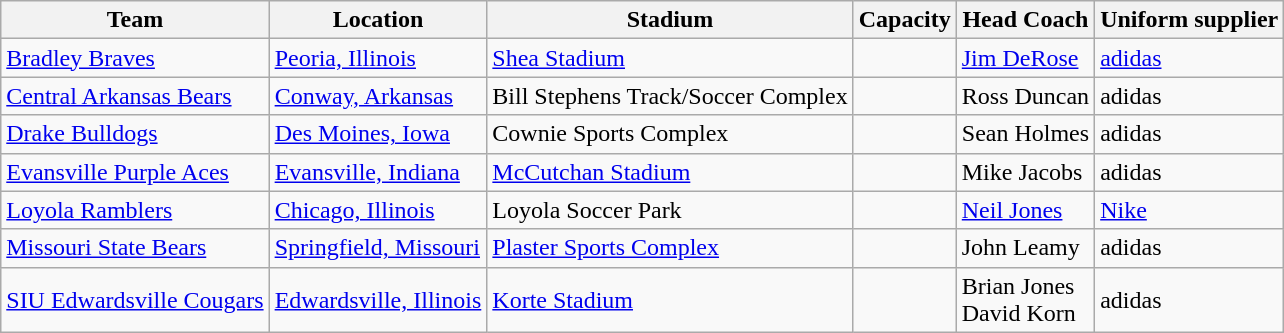<table class="wikitable sortable" style="text-align: left;">
<tr>
<th>Team</th>
<th>Location</th>
<th>Stadium</th>
<th>Capacity</th>
<th>Head Coach</th>
<th>Uniform supplier</th>
</tr>
<tr>
<td><a href='#'>Bradley Braves</a></td>
<td><a href='#'>Peoria, Illinois</a></td>
<td><a href='#'>Shea Stadium</a></td>
<td align="center"></td>
<td> <a href='#'>Jim DeRose</a></td>
<td> <a href='#'>adidas</a></td>
</tr>
<tr>
<td><a href='#'>Central Arkansas Bears</a></td>
<td><a href='#'>Conway, Arkansas</a></td>
<td>Bill Stephens Track/Soccer Complex</td>
<td align="center"></td>
<td> Ross Duncan</td>
<td> adidas</td>
</tr>
<tr>
<td><a href='#'>Drake Bulldogs</a></td>
<td><a href='#'>Des Moines, Iowa</a></td>
<td>Cownie Sports Complex</td>
<td align="center"></td>
<td> Sean Holmes</td>
<td> adidas</td>
</tr>
<tr>
<td><a href='#'>Evansville Purple Aces</a></td>
<td><a href='#'>Evansville, Indiana</a></td>
<td><a href='#'>McCutchan Stadium</a></td>
<td align="center"></td>
<td> Mike Jacobs</td>
<td> adidas</td>
</tr>
<tr>
<td><a href='#'>Loyola Ramblers</a></td>
<td><a href='#'>Chicago, Illinois</a></td>
<td>Loyola Soccer Park</td>
<td align="center"></td>
<td> <a href='#'>Neil Jones</a></td>
<td> <a href='#'>Nike</a></td>
</tr>
<tr>
<td><a href='#'>Missouri State Bears</a></td>
<td><a href='#'>Springfield, Missouri</a></td>
<td><a href='#'>Plaster Sports Complex</a></td>
<td align="center"></td>
<td> John Leamy</td>
<td> adidas</td>
</tr>
<tr>
<td><a href='#'>SIU Edwardsville Cougars</a></td>
<td><a href='#'>Edwardsville, Illinois</a></td>
<td><a href='#'>Korte Stadium</a></td>
<td align="center"></td>
<td> Brian Jones<br>  David Korn</td>
<td> adidas</td>
</tr>
</table>
